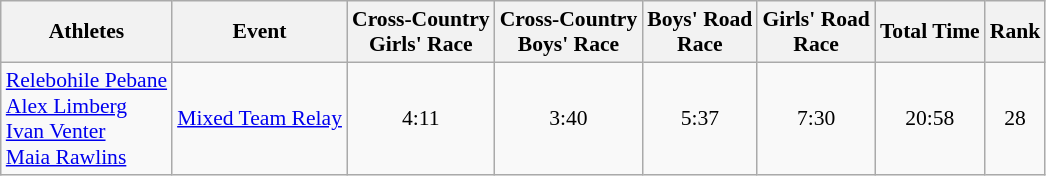<table class="wikitable" style="font-size:90%;">
<tr>
<th>Athletes</th>
<th>Event</th>
<th>Cross-Country<br>Girls' Race</th>
<th>Cross-Country<br>Boys' Race</th>
<th>Boys' Road<br>Race</th>
<th>Girls' Road<br>Race</th>
<th>Total Time</th>
<th>Rank</th>
</tr>
<tr align=center>
<td align=left><a href='#'>Relebohile Pebane</a><br><a href='#'>Alex Limberg</a><br><a href='#'>Ivan Venter</a><br><a href='#'>Maia Rawlins</a></td>
<td align=left><a href='#'>Mixed Team Relay</a></td>
<td>4:11</td>
<td>3:40</td>
<td>5:37</td>
<td>7:30</td>
<td>20:58</td>
<td>28</td>
</tr>
</table>
